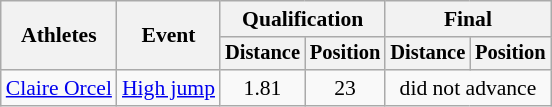<table class=wikitable style="font-size:90%">
<tr>
<th rowspan="2">Athletes</th>
<th rowspan="2">Event</th>
<th colspan="2">Qualification</th>
<th colspan="2">Final</th>
</tr>
<tr style="font-size:95%">
<th>Distance</th>
<th>Position</th>
<th>Distance</th>
<th>Position</th>
</tr>
<tr>
<td><a href='#'>Claire Orcel</a></td>
<td><a href='#'>High jump</a></td>
<td align=center>1.81</td>
<td align=center>23</td>
<td align=center colspan=2>did not advance</td>
</tr>
</table>
